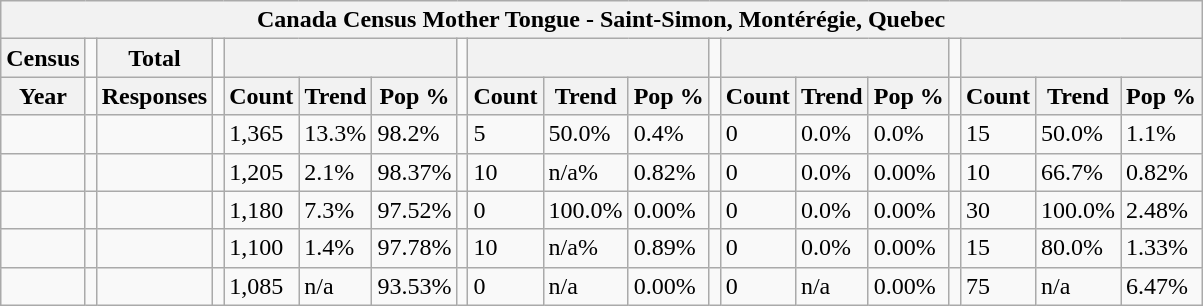<table class="wikitable">
<tr>
<th colspan="19">Canada Census Mother Tongue - Saint-Simon, Montérégie, Quebec</th>
</tr>
<tr>
<th>Census</th>
<td></td>
<th>Total</th>
<td colspan="1"></td>
<th colspan="3"></th>
<td colspan="1"></td>
<th colspan="3"></th>
<td colspan="1"></td>
<th colspan="3"></th>
<td colspan="1"></td>
<th colspan="3"></th>
</tr>
<tr>
<th>Year</th>
<td></td>
<th>Responses</th>
<td></td>
<th>Count</th>
<th>Trend</th>
<th>Pop %</th>
<td></td>
<th>Count</th>
<th>Trend</th>
<th>Pop %</th>
<td></td>
<th>Count</th>
<th>Trend</th>
<th>Pop %</th>
<td></td>
<th>Count</th>
<th>Trend</th>
<th>Pop %</th>
</tr>
<tr>
<td></td>
<td></td>
<td></td>
<td></td>
<td>1,365</td>
<td> 13.3%</td>
<td>98.2%</td>
<td></td>
<td>5</td>
<td> 50.0%</td>
<td>0.4%</td>
<td></td>
<td>0</td>
<td> 0.0%</td>
<td>0.0%</td>
<td></td>
<td>15</td>
<td> 50.0%</td>
<td>1.1%</td>
</tr>
<tr>
<td></td>
<td></td>
<td></td>
<td></td>
<td>1,205</td>
<td> 2.1%</td>
<td>98.37%</td>
<td></td>
<td>10</td>
<td> n/a%</td>
<td>0.82%</td>
<td></td>
<td>0</td>
<td> 0.0%</td>
<td>0.00%</td>
<td></td>
<td>10</td>
<td> 66.7%</td>
<td>0.82%</td>
</tr>
<tr>
<td></td>
<td></td>
<td></td>
<td></td>
<td>1,180</td>
<td> 7.3%</td>
<td>97.52%</td>
<td></td>
<td>0</td>
<td> 100.0%</td>
<td>0.00%</td>
<td></td>
<td>0</td>
<td> 0.0%</td>
<td>0.00%</td>
<td></td>
<td>30</td>
<td> 100.0%</td>
<td>2.48%</td>
</tr>
<tr>
<td></td>
<td></td>
<td></td>
<td></td>
<td>1,100</td>
<td> 1.4%</td>
<td>97.78%</td>
<td></td>
<td>10</td>
<td> n/a%</td>
<td>0.89%</td>
<td></td>
<td>0</td>
<td> 0.0%</td>
<td>0.00%</td>
<td></td>
<td>15</td>
<td> 80.0%</td>
<td>1.33%</td>
</tr>
<tr>
<td></td>
<td></td>
<td></td>
<td></td>
<td>1,085</td>
<td>n/a</td>
<td>93.53%</td>
<td></td>
<td>0</td>
<td>n/a</td>
<td>0.00%</td>
<td></td>
<td>0</td>
<td>n/a</td>
<td>0.00%</td>
<td></td>
<td>75</td>
<td>n/a</td>
<td>6.47%</td>
</tr>
</table>
